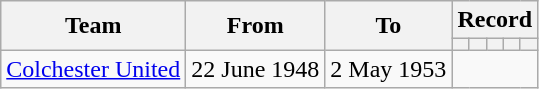<table class=wikitable style="text-align: center">
<tr>
<th rowspan=2>Team</th>
<th rowspan=2>From</th>
<th rowspan=2>To</th>
<th colspan=5>Record</th>
</tr>
<tr>
<th></th>
<th></th>
<th></th>
<th></th>
<th></th>
</tr>
<tr>
<td align=left><a href='#'>Colchester United</a></td>
<td align=left>22 June 1948</td>
<td align=left>2 May 1953<br></td>
</tr>
</table>
